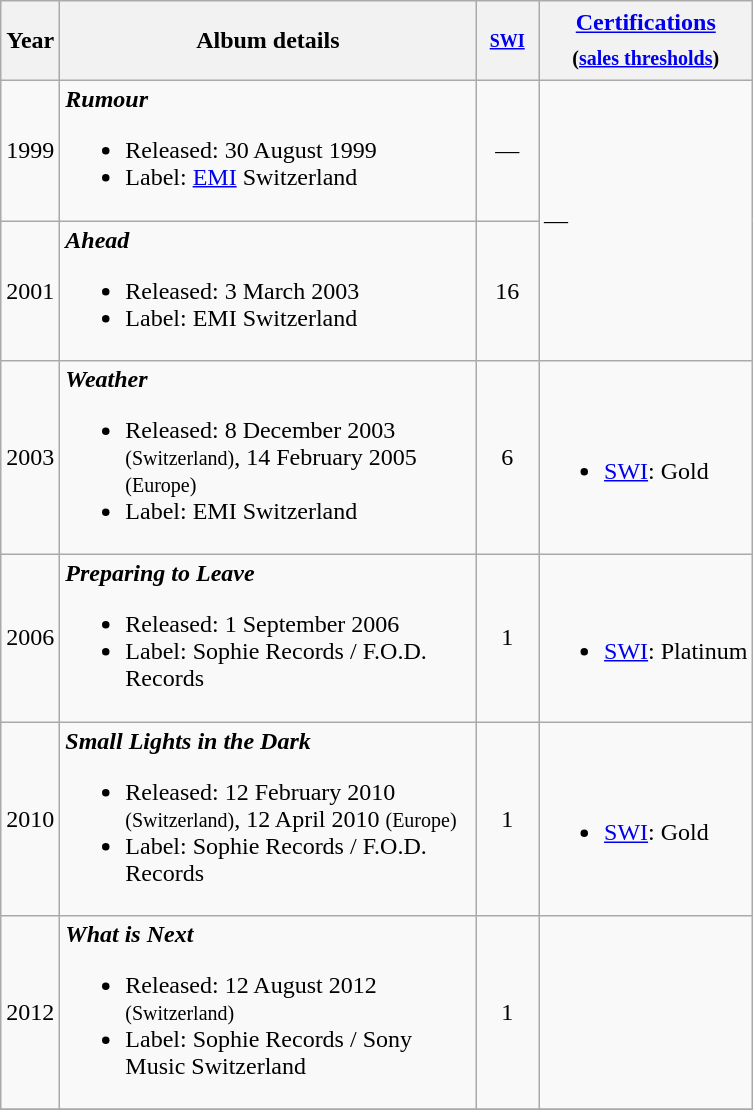<table class=wikitable style="text-align:center;">
<tr>
<th>Year</th>
<th width="270">Album details</th>
<th style="width:3em;font-size:75%;"><a href='#'>SWI</a><br></th>
<th style="line-height:140%;"><a href='#'>Certifications</a><br><small>(<a href='#'>sales thresholds</a>)</small></th>
</tr>
<tr>
<td>1999</td>
<td align="left"><strong><em>Rumour</em></strong><br><ul><li>Released: 30 August 1999</li><li>Label: <a href='#'>EMI</a> Switzerland</li></ul></td>
<td>—</td>
<td rowspan="2" align="left">—</td>
</tr>
<tr>
<td>2001</td>
<td align="left"><strong><em>Ahead</em></strong><br><ul><li>Released: 3 March 2003</li><li>Label: EMI Switzerland</li></ul></td>
<td>16</td>
</tr>
<tr>
<td>2003</td>
<td align="left"><strong><em>Weather</em></strong><br><ul><li>Released: 8 December 2003 <small>(Switzerland)</small>, 14 February 2005 <small>(Europe)</small></li><li>Label: EMI Switzerland</li></ul></td>
<td>6</td>
<td align="left"><br><ul><li><a href='#'>SWI</a>: Gold </li></ul></td>
</tr>
<tr>
<td>2006</td>
<td align="left"><strong><em>Preparing to Leave</em></strong><br><ul><li>Released: 1 September 2006</li><li>Label: Sophie Records / F.O.D. Records</li></ul></td>
<td>1</td>
<td align="left"><br><ul><li><a href='#'>SWI</a>: Platinum </li></ul></td>
</tr>
<tr>
<td>2010</td>
<td align="left"><strong><em>Small Lights in the Dark</em></strong><br><ul><li>Released: 12 February 2010 <small>(Switzerland)</small>, 12 April 2010 <small>(Europe)</small></li><li>Label: Sophie Records / F.O.D. Records</li></ul></td>
<td>1</td>
<td align="left"><br><ul><li><a href='#'>SWI</a>: Gold </li></ul></td>
</tr>
<tr>
<td>2012</td>
<td align="left"><strong><em>What is Next</em></strong><br><ul><li>Released: 12 August 2012 <small>(Switzerland)</small></li><li>Label: Sophie Records / Sony Music Switzerland</li></ul></td>
<td>1</td>
<td align="left"></td>
</tr>
<tr>
</tr>
</table>
